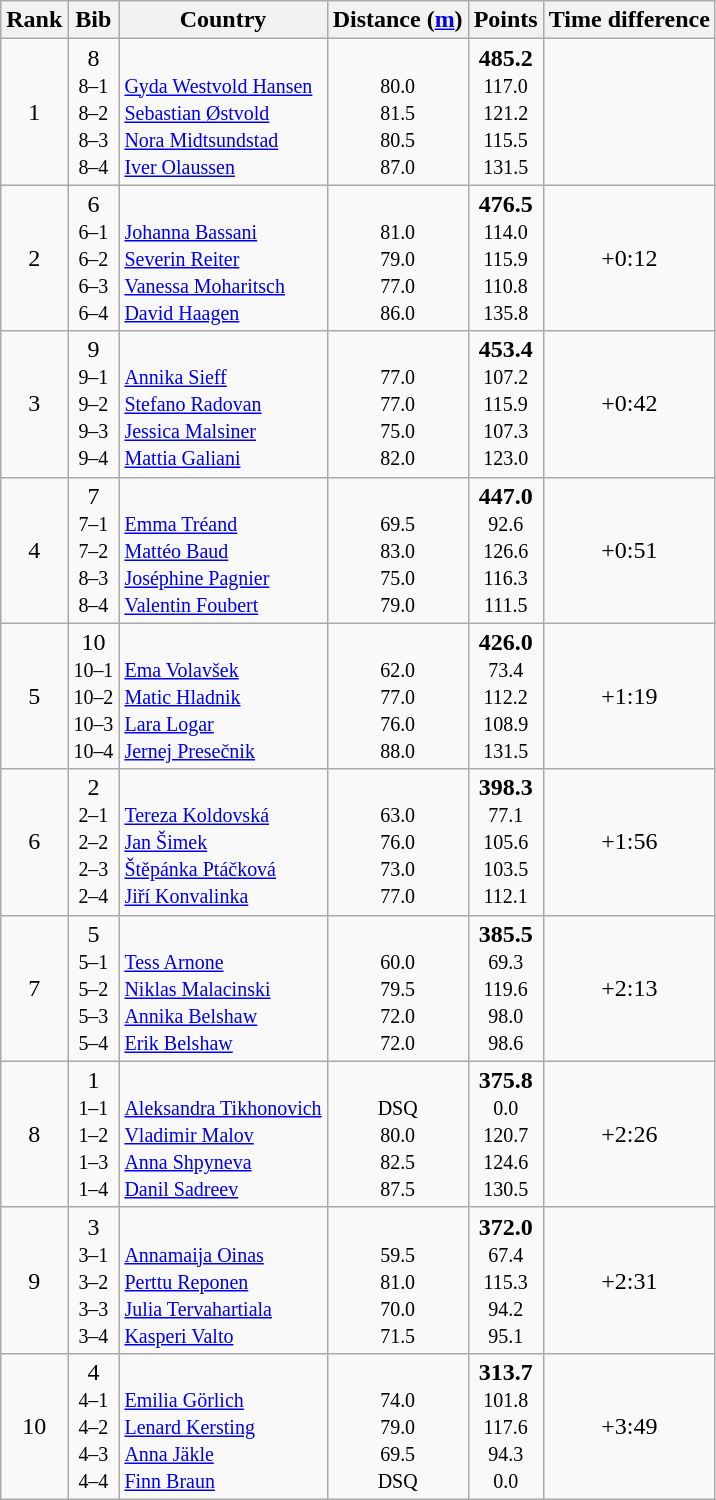<table class="wikitable sortable" style="text-align:center">
<tr>
<th>Rank</th>
<th>Bib</th>
<th>Country</th>
<th class="unsortable">Distance (<a href='#'>m</a>)</th>
<th>Points</th>
<th>Time difference</th>
</tr>
<tr>
<td>1</td>
<td>8<br><small>8–1<br>8–2<br>8–3<br>8–4</small></td>
<td align=left><br><small><a href='#'>Gyda Westvold Hansen</a><br><a href='#'>Sebastian Østvold</a><br><a href='#'>Nora Midtsundstad</a><br><a href='#'>Iver Olaussen</a></small></td>
<td><br><small>80.0<br>81.5<br>80.5<br>87.0</small></td>
<td><strong>485.2</strong><br><small>117.0<br>121.2<br>115.5<br>131.5</small></td>
<td></td>
</tr>
<tr>
<td>2</td>
<td>6<br><small>6–1<br>6–2<br>6–3<br>6–4</small></td>
<td align=left><br><small><a href='#'>Johanna Bassani</a><br><a href='#'>Severin Reiter</a><br><a href='#'>Vanessa Moharitsch</a><br><a href='#'>David Haagen</a></small></td>
<td><br><small>81.0<br>79.0<br>77.0<br>86.0</small></td>
<td><strong>476.5</strong><br><small>114.0<br>115.9<br>110.8<br>135.8</small></td>
<td>+0:12</td>
</tr>
<tr>
<td>3</td>
<td>9<br><small>9–1<br>9–2<br>9–3<br>9–4</small></td>
<td align=left><br><small><a href='#'>Annika Sieff</a><br><a href='#'>Stefano Radovan</a><br><a href='#'>Jessica Malsiner</a><br><a href='#'>Mattia Galiani</a></small></td>
<td><br><small>77.0<br>77.0<br>75.0<br>82.0</small></td>
<td><strong>453.4</strong><br><small>107.2<br>115.9<br>107.3<br>123.0</small></td>
<td>+0:42</td>
</tr>
<tr>
<td>4</td>
<td>7<br><small>7–1<br>7–2<br>8–3<br>8–4</small></td>
<td align=left><br><small><a href='#'>Emma Tréand</a><br><a href='#'>Mattéo Baud</a><br><a href='#'>Joséphine Pagnier</a><br><a href='#'>Valentin Foubert</a></small></td>
<td><br><small>69.5<br>83.0<br>75.0<br>79.0</small></td>
<td><strong>447.0</strong><br><small>92.6<br>126.6<br>116.3<br>111.5</small></td>
<td>+0:51</td>
</tr>
<tr>
<td>5</td>
<td>10<br><small>10–1<br>10–2<br>10–3<br>10–4</small></td>
<td align=left><br><small><a href='#'>Ema Volavšek</a><br><a href='#'>Matic Hladnik</a><br><a href='#'>Lara Logar</a><br><a href='#'>Jernej Presečnik</a></small></td>
<td><br><small>62.0<br>77.0<br>76.0<br>88.0</small></td>
<td><strong>426.0</strong><br><small>73.4<br>112.2<br>108.9<br>131.5</small></td>
<td>+1:19</td>
</tr>
<tr>
<td>6</td>
<td>2<br><small>2–1<br>2–2<br>2–3<br>2–4</small></td>
<td align=left><br><small><a href='#'>Tereza Koldovská</a><br><a href='#'>Jan Šimek</a><br><a href='#'>Štěpánka Ptáčková</a><br><a href='#'>Jiří Konvalinka</a></small></td>
<td><br><small>63.0<br>76.0<br>73.0<br>77.0</small></td>
<td><strong>398.3</strong><br><small>77.1<br>105.6<br>103.5<br>112.1</small></td>
<td>+1:56</td>
</tr>
<tr>
<td>7</td>
<td>5<br><small>5–1<br>5–2<br>5–3<br>5–4</small></td>
<td align=left><br><small><a href='#'>Tess Arnone</a><br><a href='#'>Niklas Malacinski</a><br><a href='#'>Annika Belshaw</a><br><a href='#'>Erik Belshaw</a></small></td>
<td><br><small>60.0<br>79.5<br>72.0<br>72.0</small></td>
<td><strong>385.5</strong><br><small>69.3<br>119.6<br>98.0<br>98.6</small></td>
<td>+2:13</td>
</tr>
<tr>
<td>8</td>
<td>1<br><small>1–1<br>1–2<br>1–3<br>1–4</small></td>
<td align=left><br><small><a href='#'>Aleksandra Tikhonovich</a><br><a href='#'>Vladimir Malov</a><br><a href='#'>Anna Shpyneva</a><br><a href='#'>Danil Sadreev</a></small></td>
<td><br><small>DSQ<br>80.0<br>82.5<br>87.5</small></td>
<td><strong>375.8</strong><br><small>0.0<br>120.7 <br>124.6<br>130.5</small></td>
<td>+2:26</td>
</tr>
<tr>
<td>9</td>
<td>3<br><small>3–1<br>3–2<br>3–3<br>3–4</small></td>
<td align=left><br><small><a href='#'>Annamaija Oinas</a><br><a href='#'>Perttu Reponen</a><br><a href='#'>Julia Tervahartiala</a><br><a href='#'>Kasperi Valto</a></small></td>
<td><br><small>59.5<br>81.0<br>70.0<br>71.5</small></td>
<td><strong>372.0</strong><br><small>67.4<br>115.3<br>94.2<br>95.1</small></td>
<td>+2:31</td>
</tr>
<tr>
<td>10</td>
<td>4<br><small>4–1<br>4–2<br>4–3<br>4–4</small></td>
<td align=left><br><small><a href='#'>Emilia Görlich</a><br><a href='#'>Lenard Kersting</a><br><a href='#'>Anna Jäkle</a><br><a href='#'>Finn Braun</a></small></td>
<td><br><small>74.0<br>79.0<br>69.5<br>DSQ</small></td>
<td><strong>313.7</strong><br><small>101.8 <br>117.6<br>94.3<br>0.0</small></td>
<td>+3:49</td>
</tr>
</table>
